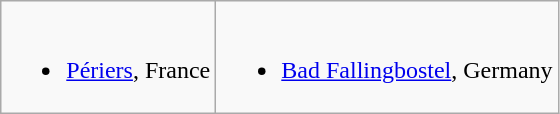<table class="wikitable">
<tr valign="top">
<td><br><ul><li> <a href='#'>Périers</a>, France</li></ul></td>
<td><br><ul><li> <a href='#'>Bad Fallingbostel</a>, Germany</li></ul></td>
</tr>
</table>
